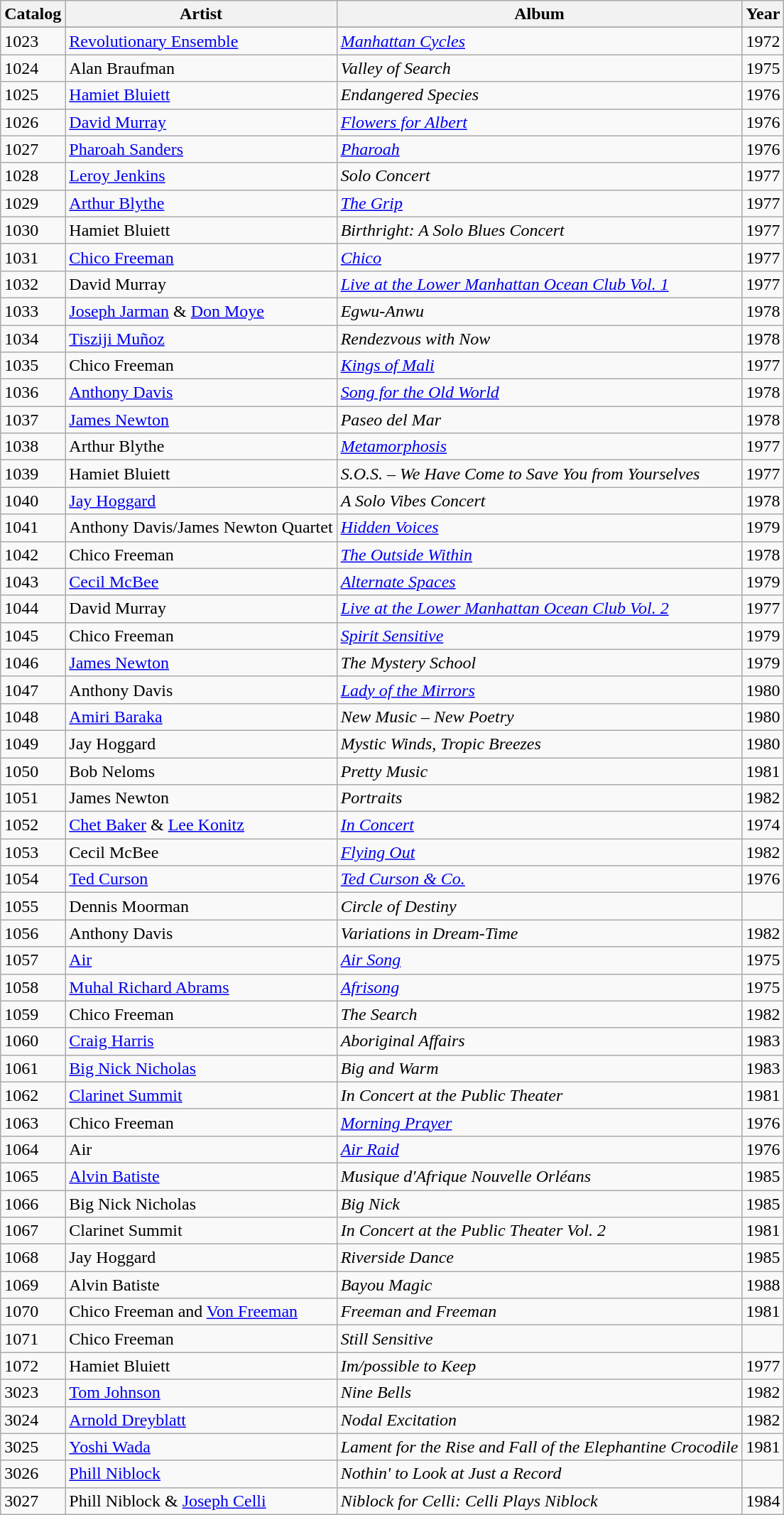<table class="wikitable collapsible collapsed">
<tr>
<th>Catalog</th>
<th>Artist</th>
<th>Album</th>
<th>Year</th>
</tr>
<tr>
</tr>
<tr>
<td>1023   </td>
<td><a href='#'>Revolutionary Ensemble</a></td>
<td><em><a href='#'>Manhattan Cycles</a></em></td>
<td>1972</td>
</tr>
<tr>
<td>1024</td>
<td>Alan Braufman</td>
<td><em>Valley of Search</em></td>
<td>1975</td>
</tr>
<tr>
<td>1025</td>
<td><a href='#'>Hamiet Bluiett</a></td>
<td><em>Endangered Species</em></td>
<td>1976</td>
</tr>
<tr>
<td>1026</td>
<td><a href='#'>David Murray</a></td>
<td><em><a href='#'>Flowers for Albert</a></em></td>
<td>1976</td>
</tr>
<tr>
<td>1027</td>
<td><a href='#'>Pharoah Sanders</a></td>
<td><em><a href='#'>Pharoah</a></em></td>
<td>1976</td>
</tr>
<tr>
<td>1028</td>
<td><a href='#'>Leroy Jenkins</a></td>
<td><em>Solo Concert</em></td>
<td>1977</td>
</tr>
<tr>
<td>1029</td>
<td><a href='#'>Arthur Blythe</a></td>
<td><em><a href='#'>The Grip</a></em></td>
<td>1977</td>
</tr>
<tr>
<td>1030</td>
<td>Hamiet Bluiett</td>
<td><em>Birthright: A Solo Blues Concert</em></td>
<td>1977</td>
</tr>
<tr>
<td>1031</td>
<td><a href='#'>Chico Freeman</a></td>
<td><em><a href='#'>Chico</a></em></td>
<td>1977</td>
</tr>
<tr>
<td>1032</td>
<td>David Murray</td>
<td><em><a href='#'>Live at the Lower Manhattan Ocean Club Vol. 1</a></em></td>
<td>1977</td>
</tr>
<tr>
<td>1033</td>
<td><a href='#'>Joseph Jarman</a> & <a href='#'>Don Moye</a></td>
<td><em>Egwu-Anwu</em></td>
<td>1978</td>
</tr>
<tr>
<td>1034</td>
<td><a href='#'>Tisziji Muñoz</a></td>
<td><em>Rendezvous with Now</em></td>
<td>1978</td>
</tr>
<tr>
<td>1035</td>
<td>Chico Freeman</td>
<td><em><a href='#'>Kings of Mali</a></em></td>
<td>1977</td>
</tr>
<tr>
<td>1036</td>
<td><a href='#'>Anthony Davis</a></td>
<td><em><a href='#'>Song for the Old World</a></em></td>
<td>1978</td>
</tr>
<tr>
<td>1037</td>
<td><a href='#'>James Newton</a></td>
<td><em>Paseo del Mar</em></td>
<td>1978</td>
</tr>
<tr>
<td>1038</td>
<td>Arthur Blythe</td>
<td><em><a href='#'>Metamorphosis</a></em></td>
<td>1977</td>
</tr>
<tr>
<td>1039</td>
<td>Hamiet Bluiett</td>
<td><em>S.O.S. – We Have Come to Save You from Yourselves</em></td>
<td>1977</td>
</tr>
<tr>
<td>1040</td>
<td><a href='#'>Jay Hoggard</a></td>
<td><em>A Solo Vibes Concert</em></td>
<td>1978</td>
</tr>
<tr>
<td>1041</td>
<td>Anthony Davis/James Newton Quartet</td>
<td><em><a href='#'>Hidden Voices</a></em></td>
<td>1979</td>
</tr>
<tr>
<td>1042</td>
<td>Chico Freeman</td>
<td><em><a href='#'>The Outside Within</a></em></td>
<td>1978</td>
</tr>
<tr>
<td>1043</td>
<td><a href='#'>Cecil McBee</a></td>
<td><em><a href='#'>Alternate Spaces</a></em></td>
<td>1979</td>
</tr>
<tr>
<td>1044</td>
<td>David Murray</td>
<td><em><a href='#'>Live at the Lower Manhattan Ocean Club Vol. 2</a></em></td>
<td>1977</td>
</tr>
<tr>
<td>1045</td>
<td>Chico Freeman</td>
<td><em><a href='#'>Spirit Sensitive</a></em></td>
<td>1979</td>
</tr>
<tr>
<td>1046</td>
<td><a href='#'>James Newton</a></td>
<td><em>The Mystery School</em></td>
<td>1979</td>
</tr>
<tr>
<td>1047</td>
<td>Anthony Davis</td>
<td><em><a href='#'>Lady of the Mirrors</a></em></td>
<td>1980</td>
</tr>
<tr>
<td>1048</td>
<td><a href='#'>Amiri Baraka</a></td>
<td><em>New Music – New Poetry</em></td>
<td>1980</td>
</tr>
<tr>
<td>1049</td>
<td>Jay Hoggard</td>
<td><em>Mystic Winds, Tropic Breezes</em></td>
<td>1980</td>
</tr>
<tr>
<td>1050</td>
<td>Bob Neloms</td>
<td><em>Pretty Music</em></td>
<td>1981</td>
</tr>
<tr>
<td>1051</td>
<td>James Newton</td>
<td><em>Portraits</em></td>
<td>1982</td>
</tr>
<tr>
<td>1052</td>
<td><a href='#'>Chet Baker</a> & <a href='#'>Lee Konitz</a></td>
<td><em><a href='#'>In Concert</a></em></td>
<td>1974</td>
</tr>
<tr>
<td>1053</td>
<td>Cecil McBee</td>
<td><em><a href='#'>Flying Out</a></em></td>
<td>1982</td>
</tr>
<tr>
<td>1054</td>
<td><a href='#'>Ted Curson</a></td>
<td><em><a href='#'>Ted Curson & Co.</a></em></td>
<td>1976</td>
</tr>
<tr>
<td>1055</td>
<td>Dennis Moorman</td>
<td><em>Circle of Destiny</em></td>
<td></td>
</tr>
<tr>
<td>1056</td>
<td>Anthony Davis</td>
<td><em>Variations in Dream-Time</em></td>
<td>1982</td>
</tr>
<tr>
<td>1057</td>
<td><a href='#'>Air</a></td>
<td><em><a href='#'>Air Song</a></em></td>
<td>1975</td>
</tr>
<tr>
<td>1058</td>
<td><a href='#'>Muhal Richard Abrams</a></td>
<td><em><a href='#'>Afrisong</a></em></td>
<td>1975</td>
</tr>
<tr>
<td>1059</td>
<td>Chico Freeman</td>
<td><em>The Search</em></td>
<td>1982</td>
</tr>
<tr>
<td>1060</td>
<td><a href='#'>Craig Harris</a></td>
<td><em>Aboriginal Affairs</em></td>
<td>1983</td>
</tr>
<tr>
<td>1061</td>
<td><a href='#'>Big Nick Nicholas</a></td>
<td><em>Big and Warm</em></td>
<td>1983</td>
</tr>
<tr>
<td>1062</td>
<td><a href='#'>Clarinet Summit</a></td>
<td><em>In Concert at the Public Theater</em></td>
<td>1981</td>
</tr>
<tr>
<td>1063</td>
<td>Chico Freeman</td>
<td><em><a href='#'>Morning Prayer</a></em></td>
<td>1976</td>
</tr>
<tr>
<td>1064</td>
<td>Air</td>
<td><em><a href='#'>Air Raid</a></em></td>
<td>1976</td>
</tr>
<tr>
<td>1065</td>
<td><a href='#'>Alvin Batiste</a></td>
<td><em>Musique d'Afrique Nouvelle Orléans</em></td>
<td>1985</td>
</tr>
<tr>
<td>1066</td>
<td>Big Nick Nicholas</td>
<td><em>Big Nick</em></td>
<td>1985</td>
</tr>
<tr>
<td>1067</td>
<td>Clarinet Summit</td>
<td><em>In Concert at the Public Theater Vol. 2</em></td>
<td>1981</td>
</tr>
<tr>
<td>1068</td>
<td>Jay Hoggard</td>
<td><em>Riverside Dance</em></td>
<td>1985</td>
</tr>
<tr>
<td>1069</td>
<td>Alvin Batiste</td>
<td><em>Bayou Magic</em></td>
<td>1988</td>
</tr>
<tr>
<td>1070</td>
<td>Chico Freeman and <a href='#'>Von Freeman</a></td>
<td><em>Freeman and Freeman</em></td>
<td>1981</td>
</tr>
<tr>
<td>1071</td>
<td>Chico Freeman</td>
<td><em>Still Sensitive</em></td>
<td></td>
</tr>
<tr>
<td>1072</td>
<td>Hamiet Bluiett</td>
<td><em>Im/possible to Keep</em></td>
<td>1977</td>
</tr>
<tr>
<td>3023   </td>
<td><a href='#'>Tom Johnson</a></td>
<td><em>Nine Bells</em></td>
<td>1982</td>
</tr>
<tr>
<td>3024</td>
<td><a href='#'>Arnold Dreyblatt</a></td>
<td><em>Nodal Excitation</em></td>
<td>1982</td>
</tr>
<tr>
<td>3025</td>
<td><a href='#'>Yoshi Wada</a></td>
<td><em>Lament for the Rise and Fall of the Elephantine Crocodile</em></td>
<td>1981</td>
</tr>
<tr>
<td>3026</td>
<td><a href='#'>Phill Niblock</a></td>
<td><em>Nothin' to Look at Just a Record</em></td>
<td></td>
</tr>
<tr>
<td>3027</td>
<td>Phill Niblock & <a href='#'>Joseph Celli</a></td>
<td><em>Niblock for Celli: Celli Plays Niblock</em></td>
<td>1984</td>
</tr>
</table>
